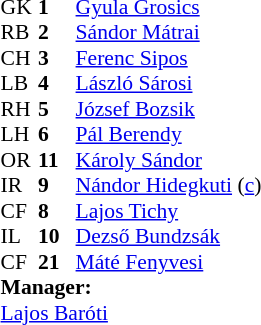<table style="font-size:90%; margin:0.2em auto;" cellspacing="0" cellpadding="0">
<tr>
<th width="25"></th>
<th width="25"></th>
</tr>
<tr>
<td>GK</td>
<td><strong>1</strong></td>
<td><a href='#'>Gyula Grosics</a></td>
</tr>
<tr>
<td>RB</td>
<td><strong>2</strong></td>
<td><a href='#'>Sándor Mátrai</a></td>
</tr>
<tr>
<td>CH</td>
<td><strong>3</strong></td>
<td><a href='#'>Ferenc Sipos</a></td>
</tr>
<tr>
<td>LB</td>
<td><strong>4</strong></td>
<td><a href='#'>László Sárosi</a></td>
</tr>
<tr>
<td>RH</td>
<td><strong>5</strong></td>
<td><a href='#'>József Bozsik</a></td>
</tr>
<tr>
<td>LH</td>
<td><strong>6</strong></td>
<td><a href='#'>Pál Berendy</a></td>
</tr>
<tr>
<td>OR</td>
<td><strong>11</strong></td>
<td><a href='#'>Károly Sándor</a></td>
</tr>
<tr>
<td>IR</td>
<td><strong>9</strong></td>
<td><a href='#'>Nándor Hidegkuti</a> (<a href='#'>c</a>)</td>
</tr>
<tr>
<td>CF</td>
<td><strong>8</strong></td>
<td><a href='#'>Lajos Tichy</a></td>
</tr>
<tr>
<td>IL</td>
<td><strong>10</strong></td>
<td><a href='#'>Dezső Bundzsák</a></td>
</tr>
<tr>
<td>CF</td>
<td><strong>21</strong></td>
<td><a href='#'>Máté Fenyvesi</a></td>
</tr>
<tr>
<td colspan=3><strong>Manager:</strong></td>
</tr>
<tr>
<td colspan=4><a href='#'>Lajos Baróti</a></td>
</tr>
</table>
